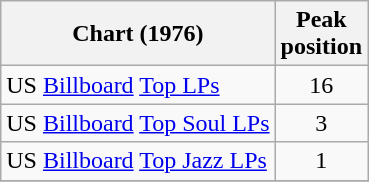<table class="wikitable">
<tr>
<th>Chart (1976)</th>
<th>Peak<br>position</th>
</tr>
<tr>
<td>US <a href='#'>Billboard</a> <a href='#'>Top LPs</a></td>
<td align="center">16</td>
</tr>
<tr>
<td>US <a href='#'>Billboard</a> <a href='#'>Top Soul LPs</a></td>
<td align="center">3</td>
</tr>
<tr>
<td>US <a href='#'>Billboard</a> <a href='#'>Top Jazz LPs</a></td>
<td align="center">1</td>
</tr>
<tr>
</tr>
</table>
